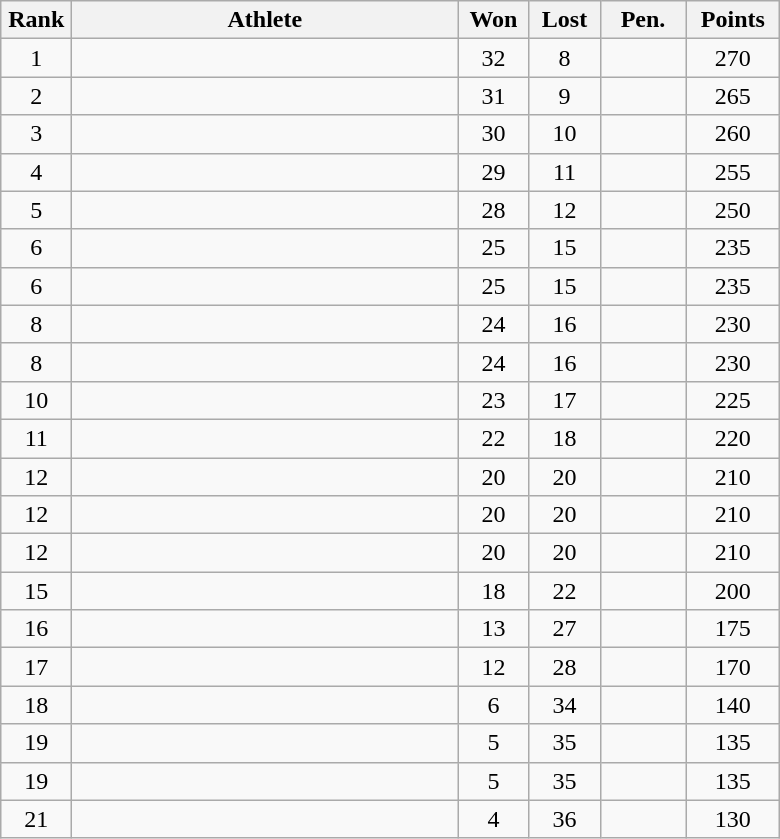<table class=wikitable style="text-align:center">
<tr>
<th width=40>Rank</th>
<th width=250>Athlete</th>
<th width=40>Won</th>
<th width=40>Lost</th>
<th width=50>Pen.</th>
<th width=55>Points</th>
</tr>
<tr>
<td>1</td>
<td align=left></td>
<td>32</td>
<td>8</td>
<td></td>
<td>270</td>
</tr>
<tr>
<td>2</td>
<td align=left></td>
<td>31</td>
<td>9</td>
<td></td>
<td>265</td>
</tr>
<tr>
<td>3</td>
<td align=left></td>
<td>30</td>
<td>10</td>
<td></td>
<td>260</td>
</tr>
<tr>
<td>4</td>
<td align=left></td>
<td>29</td>
<td>11</td>
<td></td>
<td>255</td>
</tr>
<tr>
<td>5</td>
<td align=left></td>
<td>28</td>
<td>12</td>
<td></td>
<td>250</td>
</tr>
<tr>
<td>6</td>
<td align=left></td>
<td>25</td>
<td>15</td>
<td></td>
<td>235</td>
</tr>
<tr>
<td>6</td>
<td align=left></td>
<td>25</td>
<td>15</td>
<td></td>
<td>235</td>
</tr>
<tr>
<td>8</td>
<td align=left></td>
<td>24</td>
<td>16</td>
<td></td>
<td>230</td>
</tr>
<tr>
<td>8</td>
<td align=left></td>
<td>24</td>
<td>16</td>
<td></td>
<td>230</td>
</tr>
<tr>
<td>10</td>
<td align=left></td>
<td>23</td>
<td>17</td>
<td></td>
<td>225</td>
</tr>
<tr>
<td>11</td>
<td align=left></td>
<td>22</td>
<td>18</td>
<td></td>
<td>220</td>
</tr>
<tr>
<td>12</td>
<td align=left></td>
<td>20</td>
<td>20</td>
<td></td>
<td>210</td>
</tr>
<tr>
<td>12</td>
<td align=left></td>
<td>20</td>
<td>20</td>
<td></td>
<td>210</td>
</tr>
<tr>
<td>12</td>
<td align=left></td>
<td>20</td>
<td>20</td>
<td></td>
<td>210</td>
</tr>
<tr>
<td>15</td>
<td align=left></td>
<td>18</td>
<td>22</td>
<td></td>
<td>200</td>
</tr>
<tr>
<td>16</td>
<td align=left></td>
<td>13</td>
<td>27</td>
<td></td>
<td>175</td>
</tr>
<tr>
<td>17</td>
<td align=left></td>
<td>12</td>
<td>28</td>
<td></td>
<td>170</td>
</tr>
<tr>
<td>18</td>
<td align=left></td>
<td>6</td>
<td>34</td>
<td></td>
<td>140</td>
</tr>
<tr>
<td>19</td>
<td align=left></td>
<td>5</td>
<td>35</td>
<td></td>
<td>135</td>
</tr>
<tr>
<td>19</td>
<td align=left></td>
<td>5</td>
<td>35</td>
<td></td>
<td>135</td>
</tr>
<tr>
<td>21</td>
<td align=left></td>
<td>4</td>
<td>36</td>
<td></td>
<td>130</td>
</tr>
</table>
